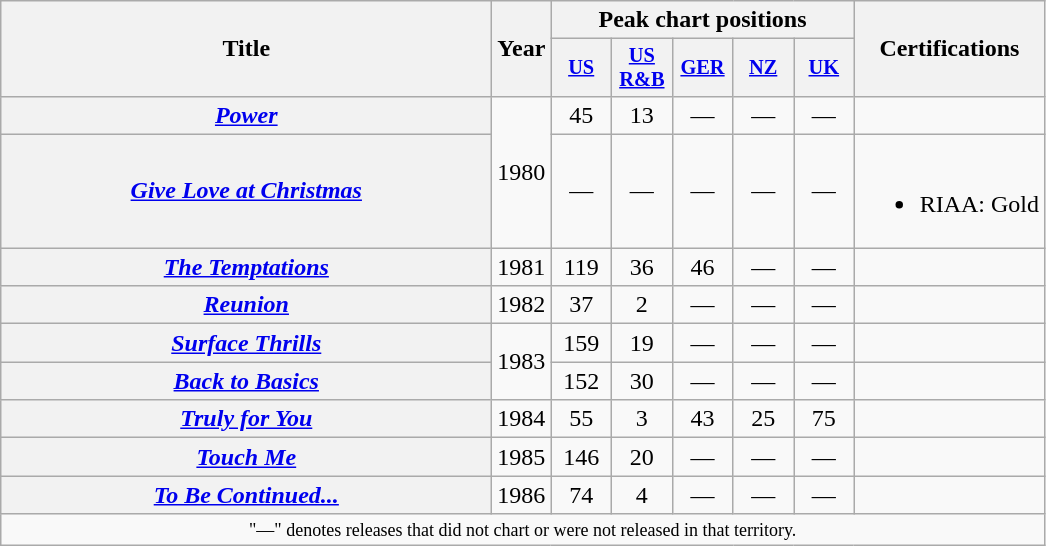<table class="wikitable plainrowheaders" style="text-align:center;">
<tr>
<th rowspan="2" style="width:20em;">Title</th>
<th rowspan="2">Year</th>
<th colspan="5">Peak chart positions</th>
<th rowspan="2">Certifications</th>
</tr>
<tr>
<th scope="col" style="width:2.5em;font-size:85%"><a href='#'>US</a><br></th>
<th scope="col" style="width:2.5em;font-size:85%"><a href='#'>US<br>R&B</a><br></th>
<th scope="col" style="width:2.5em;font-size:85%"><a href='#'>GER</a><br></th>
<th scope="col" style="width:2.5em;font-size:85%"><a href='#'>NZ</a><br></th>
<th scope="col" style="width:2.5em;font-size:85%"><a href='#'>UK</a><br></th>
</tr>
<tr>
<th scope="row"><em><a href='#'>Power</a></em></th>
<td rowspan="2">1980</td>
<td>45</td>
<td>13</td>
<td>—</td>
<td>—</td>
<td>—</td>
<td></td>
</tr>
<tr>
<th scope="row"><em><a href='#'>Give Love at Christmas</a></em></th>
<td>—</td>
<td>—</td>
<td>—</td>
<td>—</td>
<td>—</td>
<td><br><ul><li>RIAA: Gold</li></ul></td>
</tr>
<tr>
<th scope="row"><em><a href='#'>The Temptations</a></em></th>
<td>1981</td>
<td>119</td>
<td>36</td>
<td>46</td>
<td>—</td>
<td>—</td>
<td></td>
</tr>
<tr>
<th scope="row"><em><a href='#'>Reunion</a></em></th>
<td>1982</td>
<td>37</td>
<td>2</td>
<td>—</td>
<td>—</td>
<td>—</td>
<td></td>
</tr>
<tr>
<th scope="row"><em><a href='#'>Surface Thrills</a></em></th>
<td rowspan="2">1983</td>
<td>159</td>
<td>19</td>
<td>—</td>
<td>—</td>
<td>—</td>
<td></td>
</tr>
<tr>
<th scope="row"><em><a href='#'>Back to Basics</a></em></th>
<td>152</td>
<td>30</td>
<td>—</td>
<td>—</td>
<td>—</td>
<td></td>
</tr>
<tr>
<th scope="row"><em><a href='#'>Truly for You</a></em></th>
<td>1984</td>
<td>55</td>
<td>3</td>
<td>43</td>
<td>25</td>
<td>75</td>
<td></td>
</tr>
<tr>
<th scope="row"><em><a href='#'>Touch Me</a></em></th>
<td>1985</td>
<td>146</td>
<td>20</td>
<td>—</td>
<td>—</td>
<td>—</td>
<td></td>
</tr>
<tr>
<th scope="row"><em><a href='#'>To Be Continued...</a></em></th>
<td>1986</td>
<td>74</td>
<td>4</td>
<td>—</td>
<td>—</td>
<td>—</td>
<td></td>
</tr>
<tr>
<td colspan="11" style="text-align:center; font-size:9pt;">"—" denotes releases that did not chart or were not released in that territory.</td>
</tr>
</table>
